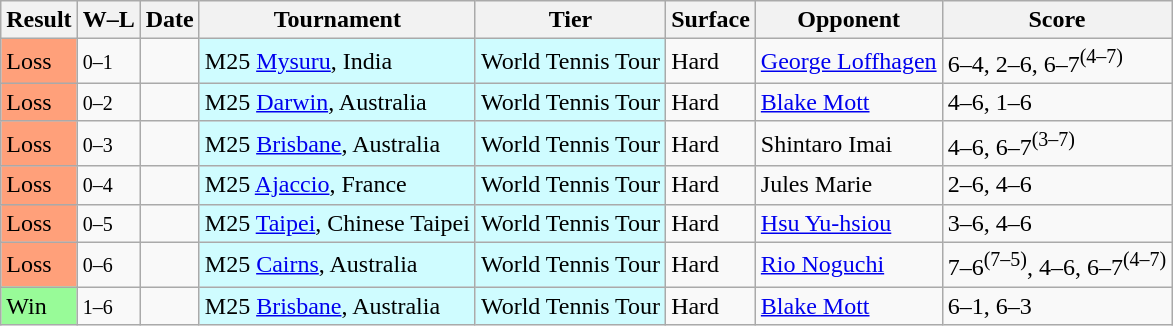<table class="sortable wikitable">
<tr>
<th>Result</th>
<th class="unsortable">W–L</th>
<th>Date</th>
<th>Tournament</th>
<th>Tier</th>
<th>Surface</th>
<th>Opponent</th>
<th class="unsortable">Score</th>
</tr>
<tr>
<td bgcolor=FFA07A>Loss</td>
<td><small>0–1</small></td>
<td></td>
<td style="background:#cffcff;">M25 <a href='#'>Mysuru</a>, India</td>
<td style="background:#cffcff;">World Tennis Tour</td>
<td>Hard</td>
<td> <a href='#'>George Loffhagen</a></td>
<td>6–4, 2–6, 6–7<sup>(4–7)</sup></td>
</tr>
<tr>
<td bgcolor=FFA07A>Loss</td>
<td><small>0–2</small></td>
<td></td>
<td style="background:#cffcff;">M25 <a href='#'>Darwin</a>, Australia</td>
<td style="background:#cffcff;">World Tennis Tour</td>
<td>Hard</td>
<td> <a href='#'>Blake Mott</a></td>
<td>4–6, 1–6</td>
</tr>
<tr>
<td bgcolor=FFA07A>Loss</td>
<td><small>0–3</small></td>
<td></td>
<td style="background:#cffcff;">M25 <a href='#'>Brisbane</a>, Australia</td>
<td style="background:#cffcff;">World Tennis Tour</td>
<td>Hard</td>
<td> Shintaro Imai</td>
<td>4–6, 6–7<sup>(3–7)</sup></td>
</tr>
<tr>
<td bgcolor=FFA07A>Loss</td>
<td><small>0–4</small></td>
<td></td>
<td style="background:#cffcff;">M25 <a href='#'>Ajaccio</a>, France</td>
<td style="background:#cffcff;">World Tennis Tour</td>
<td>Hard</td>
<td> Jules Marie</td>
<td>2–6, 4–6</td>
</tr>
<tr>
<td bgcolor=FFA07A>Loss</td>
<td><small>0–5</small></td>
<td></td>
<td style="background:#cffcff;">M25 <a href='#'>Taipei</a>, Chinese Taipei</td>
<td style="background:#cffcff;">World Tennis Tour</td>
<td>Hard</td>
<td> <a href='#'>Hsu Yu-hsiou</a></td>
<td>3–6, 4–6</td>
</tr>
<tr>
<td bgcolor=FFA07A>Loss</td>
<td><small>0–6</small></td>
<td></td>
<td style="background:#cffcff;">M25 <a href='#'>Cairns</a>, Australia</td>
<td style="background:#cffcff;">World Tennis Tour</td>
<td>Hard</td>
<td> <a href='#'>Rio Noguchi</a></td>
<td>7–6<sup>(7–5)</sup>, 4–6, 6–7<sup>(4–7)</sup></td>
</tr>
<tr>
<td bgcolor=98FB98>Win</td>
<td><small>1–6</small></td>
<td></td>
<td style="background:#cffcff;">M25 <a href='#'>Brisbane</a>, Australia</td>
<td style="background:#cffcff;">World Tennis Tour</td>
<td>Hard</td>
<td> <a href='#'>Blake Mott</a></td>
<td>6–1, 6–3</td>
</tr>
</table>
